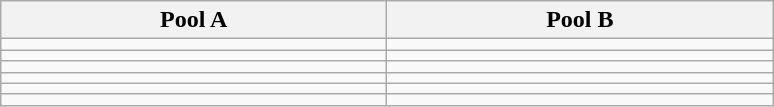<table class="wikitable">
<tr>
<th width=250px>Pool A</th>
<th width=250px>Pool B</th>
</tr>
<tr>
<td></td>
<td></td>
</tr>
<tr>
<td></td>
<td></td>
</tr>
<tr>
<td></td>
<td></td>
</tr>
<tr>
<td></td>
<td></td>
</tr>
<tr>
<td></td>
<td></td>
</tr>
<tr>
<td></td>
<td></td>
</tr>
</table>
